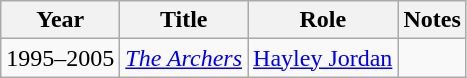<table class="wikitable sortable">
<tr>
<th>Year</th>
<th>Title</th>
<th>Role</th>
<th>Notes</th>
</tr>
<tr>
<td>1995–2005</td>
<td><em><a href='#'>The Archers</a></em></td>
<td><a href='#'>Hayley Jordan</a></td>
<td></td>
</tr>
</table>
